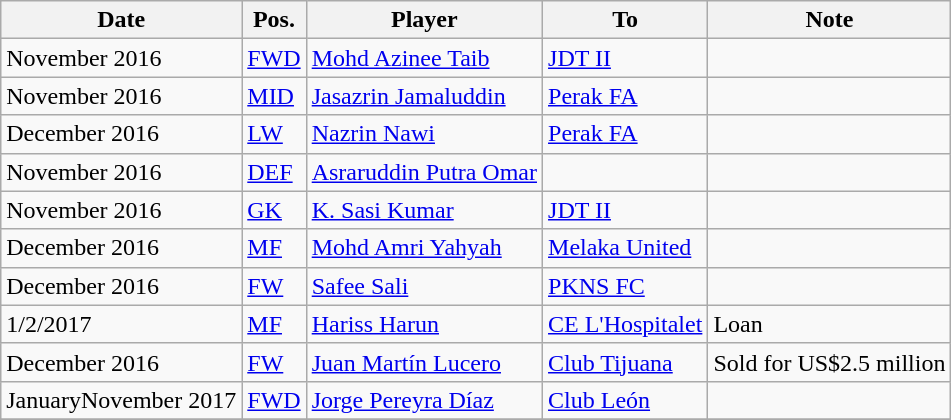<table class="wikitable sortable">
<tr>
<th>Date</th>
<th>Pos.</th>
<th>Player</th>
<th>To</th>
<th>Note</th>
</tr>
<tr>
<td>November 2016</td>
<td><a href='#'>FWD</a></td>
<td> <a href='#'>Mohd Azinee Taib</a></td>
<td> <a href='#'>JDT II</a></td>
<td></td>
</tr>
<tr>
<td>November 2016</td>
<td><a href='#'>MID</a></td>
<td> <a href='#'>Jasazrin Jamaluddin</a></td>
<td> <a href='#'>Perak FA</a></td>
<td></td>
</tr>
<tr>
<td>December 2016</td>
<td><a href='#'>LW</a></td>
<td> <a href='#'>Nazrin Nawi</a></td>
<td> <a href='#'>Perak FA</a></td>
<td></td>
</tr>
<tr>
<td>November 2016</td>
<td><a href='#'>DEF</a></td>
<td> <a href='#'>Asraruddin Putra Omar</a></td>
<td></td>
<td></td>
</tr>
<tr>
<td>November 2016</td>
<td><a href='#'>GK</a></td>
<td> <a href='#'>K. Sasi Kumar</a></td>
<td> <a href='#'>JDT II</a></td>
<td></td>
</tr>
<tr>
<td>December 2016</td>
<td><a href='#'>MF</a></td>
<td> <a href='#'>Mohd Amri Yahyah</a></td>
<td> <a href='#'>Melaka United</a></td>
<td></td>
</tr>
<tr>
<td>December 2016</td>
<td><a href='#'>FW</a></td>
<td> <a href='#'>Safee Sali</a></td>
<td> <a href='#'>PKNS FC</a></td>
<td></td>
</tr>
<tr>
<td>1/2/2017</td>
<td><a href='#'>MF</a></td>
<td> <a href='#'>Hariss Harun</a></td>
<td> <a href='#'>CE L'Hospitalet</a></td>
<td>Loan</td>
</tr>
<tr>
<td>December 2016</td>
<td><a href='#'>FW</a></td>
<td> <a href='#'>Juan Martín Lucero</a></td>
<td> <a href='#'>Club Tijuana</a></td>
<td>Sold for US$2.5 million</td>
</tr>
<tr>
<td>JanuaryNovember 2017</td>
<td><a href='#'>FWD</a></td>
<td> <a href='#'>Jorge Pereyra Díaz</a></td>
<td> <a href='#'>Club León</a></td>
<td></td>
</tr>
<tr>
</tr>
</table>
